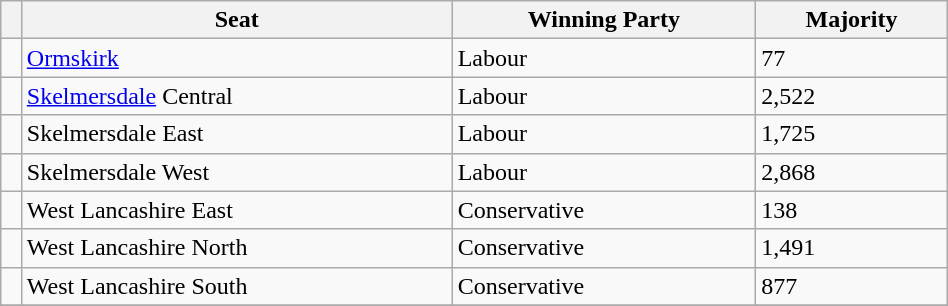<table class="wikitable" style="right; width:50%">
<tr>
<th></th>
<th>Seat</th>
<th>Winning Party</th>
<th>Majority</th>
</tr>
<tr>
<td></td>
<td><a href='#'>Ormskirk</a></td>
<td>Labour</td>
<td>77</td>
</tr>
<tr>
<td></td>
<td><a href='#'>Skelmersdale</a> Central</td>
<td>Labour</td>
<td>2,522</td>
</tr>
<tr>
<td></td>
<td>Skelmersdale East</td>
<td>Labour</td>
<td>1,725</td>
</tr>
<tr>
<td></td>
<td>Skelmersdale West</td>
<td>Labour</td>
<td>2,868</td>
</tr>
<tr>
<td></td>
<td>West Lancashire East</td>
<td>Conservative</td>
<td>138</td>
</tr>
<tr>
<td></td>
<td>West Lancashire North</td>
<td>Conservative</td>
<td>1,491</td>
</tr>
<tr>
<td></td>
<td>West Lancashire South</td>
<td>Conservative</td>
<td>877</td>
</tr>
<tr>
</tr>
</table>
